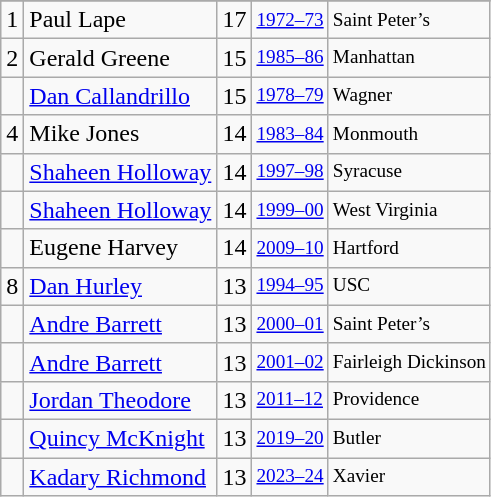<table class="wikitable">
<tr>
</tr>
<tr>
<td>1</td>
<td>Paul Lape</td>
<td>17</td>
<td style="font-size:80%;"><a href='#'>1972–73</a></td>
<td style="font-size:80%;">Saint Peter’s</td>
</tr>
<tr>
<td>2</td>
<td>Gerald Greene</td>
<td>15</td>
<td style="font-size:80%;"><a href='#'>1985–86</a></td>
<td style="font-size:80%;">Manhattan</td>
</tr>
<tr>
<td></td>
<td><a href='#'>Dan Callandrillo</a></td>
<td>15</td>
<td style="font-size:80%;"><a href='#'>1978–79</a></td>
<td style="font-size:80%;">Wagner</td>
</tr>
<tr>
<td>4</td>
<td>Mike Jones</td>
<td>14</td>
<td style="font-size:80%;"><a href='#'>1983–84</a></td>
<td style="font-size:80%;">Monmouth</td>
</tr>
<tr>
<td></td>
<td><a href='#'>Shaheen Holloway</a></td>
<td>14</td>
<td style="font-size:80%;"><a href='#'>1997–98</a></td>
<td style="font-size:80%;">Syracuse</td>
</tr>
<tr>
<td></td>
<td><a href='#'>Shaheen Holloway</a></td>
<td>14</td>
<td style="font-size:80%;"><a href='#'>1999–00</a></td>
<td style="font-size:80%;">West Virginia</td>
</tr>
<tr>
<td></td>
<td>Eugene Harvey</td>
<td>14</td>
<td style="font-size:80%;"><a href='#'>2009–10</a></td>
<td style="font-size:80%;">Hartford</td>
</tr>
<tr>
<td>8</td>
<td><a href='#'>Dan Hurley</a></td>
<td>13</td>
<td style="font-size:80%;"><a href='#'>1994–95</a></td>
<td style="font-size:80%;">USC</td>
</tr>
<tr>
<td></td>
<td><a href='#'>Andre Barrett</a></td>
<td>13</td>
<td style="font-size:80%;"><a href='#'>2000–01</a></td>
<td style="font-size:80%;">Saint Peter’s</td>
</tr>
<tr>
<td></td>
<td><a href='#'>Andre Barrett</a></td>
<td>13</td>
<td style="font-size:80%;"><a href='#'>2001–02</a></td>
<td style="font-size:80%;">Fairleigh Dickinson</td>
</tr>
<tr>
<td></td>
<td><a href='#'>Jordan Theodore</a></td>
<td>13</td>
<td style="font-size:80%;"><a href='#'>2011–12</a></td>
<td style="font-size:80%;">Providence</td>
</tr>
<tr>
<td></td>
<td><a href='#'>Quincy McKnight</a></td>
<td>13</td>
<td style="font-size:80%;"><a href='#'>2019–20</a></td>
<td style="font-size:80%;">Butler</td>
</tr>
<tr>
<td></td>
<td><a href='#'>Kadary Richmond</a></td>
<td>13</td>
<td style="font-size:80%;"><a href='#'>2023–24</a></td>
<td style="font-size:80%;">Xavier</td>
</tr>
</table>
